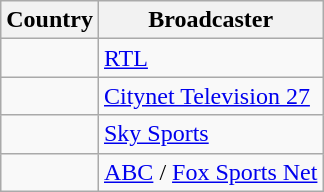<table class="wikitable">
<tr>
<th align=center>Country</th>
<th align=center>Broadcaster</th>
</tr>
<tr>
<td></td>
<td><a href='#'>RTL</a></td>
</tr>
<tr>
<td></td>
<td><a href='#'>Citynet Television 27</a></td>
</tr>
<tr>
<td></td>
<td><a href='#'>Sky Sports</a></td>
</tr>
<tr>
<td></td>
<td><a href='#'>ABC</a> / <a href='#'>Fox Sports Net</a></td>
</tr>
</table>
